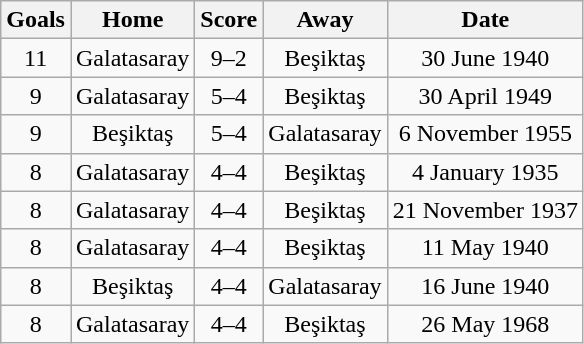<table class="wikitable" style="text-align:center">
<tr>
<th>Goals</th>
<th>Home</th>
<th>Score</th>
<th>Away</th>
<th>Date</th>
</tr>
<tr>
<td>11</td>
<td>Galatasaray</td>
<td>9–2</td>
<td>Beşiktaş</td>
<td>30 June 1940</td>
</tr>
<tr>
<td>9</td>
<td>Galatasaray</td>
<td>5–4</td>
<td>Beşiktaş</td>
<td>30 April 1949</td>
</tr>
<tr>
<td>9</td>
<td>Beşiktaş</td>
<td>5–4</td>
<td>Galatasaray</td>
<td>6 November 1955</td>
</tr>
<tr>
<td>8</td>
<td>Galatasaray</td>
<td>4–4</td>
<td>Beşiktaş</td>
<td>4 January 1935</td>
</tr>
<tr>
<td>8</td>
<td>Galatasaray</td>
<td>4–4</td>
<td>Beşiktaş</td>
<td>21 November 1937</td>
</tr>
<tr>
<td>8</td>
<td>Galatasaray</td>
<td>4–4</td>
<td>Beşiktaş</td>
<td>11 May 1940</td>
</tr>
<tr>
<td>8</td>
<td>Beşiktaş</td>
<td>4–4</td>
<td>Galatasaray</td>
<td>16 June 1940</td>
</tr>
<tr>
<td>8</td>
<td>Galatasaray</td>
<td>4–4</td>
<td>Beşiktaş</td>
<td>26 May 1968</td>
</tr>
</table>
